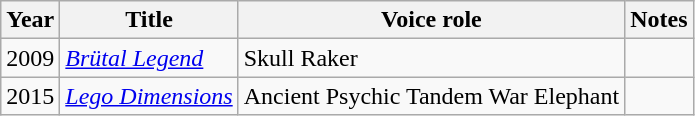<table class="wikitable">
<tr>
<th>Year</th>
<th>Title</th>
<th>Voice role</th>
<th class="unsortable">Notes</th>
</tr>
<tr>
<td>2009</td>
<td><em><a href='#'>Brütal Legend</a></em></td>
<td>Skull Raker</td>
</tr>
<tr>
<td>2015</td>
<td><em><a href='#'>Lego Dimensions</a></em></td>
<td>Ancient Psychic Tandem War Elephant</td>
<td></td>
</tr>
</table>
